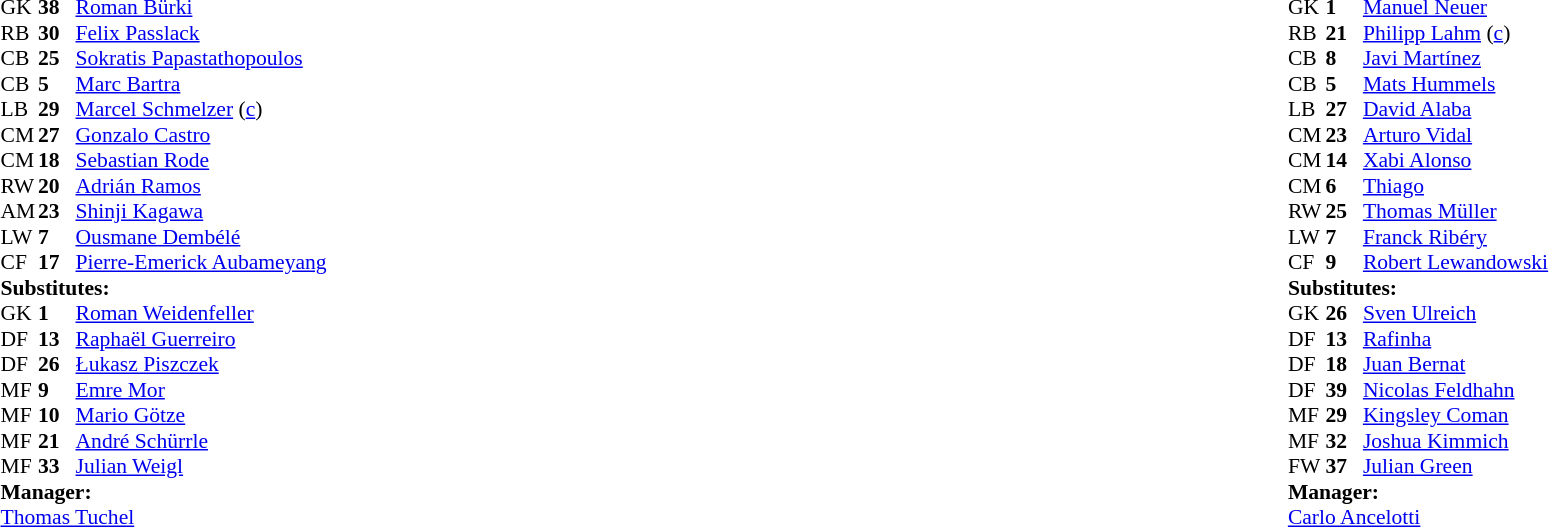<table width="100%">
<tr>
<td valign="top" width="40%"><br><table style="font-size:90%" cellspacing="0" cellpadding="0">
<tr>
<th width=25></th>
<th width=25></th>
</tr>
<tr>
<td>GK</td>
<td><strong>38</strong></td>
<td> <a href='#'>Roman Bürki</a></td>
</tr>
<tr>
<td>RB</td>
<td><strong>30</strong></td>
<td> <a href='#'>Felix Passlack</a></td>
<td></td>
</tr>
<tr>
<td>CB</td>
<td><strong>25</strong></td>
<td> <a href='#'>Sokratis Papastathopoulos</a></td>
</tr>
<tr>
<td>CB</td>
<td><strong>5</strong></td>
<td> <a href='#'>Marc Bartra</a></td>
</tr>
<tr>
<td>LB</td>
<td><strong>29</strong></td>
<td> <a href='#'>Marcel Schmelzer</a> (<a href='#'>c</a>)</td>
</tr>
<tr>
<td>CM</td>
<td><strong>27</strong></td>
<td> <a href='#'>Gonzalo Castro</a></td>
</tr>
<tr>
<td>CM</td>
<td><strong>18</strong></td>
<td> <a href='#'>Sebastian Rode</a></td>
<td></td>
</tr>
<tr>
<td>RW</td>
<td><strong>20</strong></td>
<td> <a href='#'>Adrián Ramos</a></td>
<td></td>
<td></td>
</tr>
<tr>
<td>AM</td>
<td><strong>23</strong></td>
<td> <a href='#'>Shinji Kagawa</a></td>
</tr>
<tr>
<td>LW</td>
<td><strong>7</strong></td>
<td> <a href='#'>Ousmane Dembélé</a></td>
<td></td>
<td></td>
</tr>
<tr>
<td>CF</td>
<td><strong>17</strong></td>
<td> <a href='#'>Pierre-Emerick Aubameyang</a></td>
<td></td>
<td></td>
</tr>
<tr>
<td colspan=3><strong>Substitutes:</strong></td>
</tr>
<tr>
<td>GK</td>
<td><strong>1</strong></td>
<td> <a href='#'>Roman Weidenfeller</a></td>
</tr>
<tr>
<td>DF</td>
<td><strong>13</strong></td>
<td> <a href='#'>Raphaël Guerreiro</a></td>
</tr>
<tr>
<td>DF</td>
<td><strong>26</strong></td>
<td> <a href='#'>Łukasz Piszczek</a></td>
</tr>
<tr>
<td>MF</td>
<td><strong>9</strong></td>
<td> <a href='#'>Emre Mor</a></td>
<td></td>
<td></td>
</tr>
<tr>
<td>MF</td>
<td><strong>10</strong></td>
<td> <a href='#'>Mario Götze</a></td>
</tr>
<tr>
<td>MF</td>
<td><strong>21</strong></td>
<td> <a href='#'>André Schürrle</a></td>
<td></td>
<td></td>
</tr>
<tr>
<td>MF</td>
<td><strong>33</strong></td>
<td> <a href='#'>Julian Weigl</a></td>
<td></td>
<td></td>
</tr>
<tr>
<td colspan=3><strong>Manager:</strong></td>
</tr>
<tr>
<td colspan=3> <a href='#'>Thomas Tuchel</a></td>
</tr>
</table>
</td>
<td valign="top"></td>
<td valign="top" width="50%"><br><table style="font-size:90%; margin:auto" cellspacing="0" cellpadding="0">
<tr>
<th width=25></th>
<th width=25></th>
</tr>
<tr>
<td>GK</td>
<td><strong>1</strong></td>
<td> <a href='#'>Manuel Neuer</a></td>
</tr>
<tr>
<td>RB</td>
<td><strong>21</strong></td>
<td> <a href='#'>Philipp Lahm</a> (<a href='#'>c</a>)</td>
</tr>
<tr>
<td>CB</td>
<td><strong>8</strong></td>
<td> <a href='#'>Javi Martínez</a></td>
<td></td>
</tr>
<tr>
<td>CB</td>
<td><strong>5</strong></td>
<td> <a href='#'>Mats Hummels</a></td>
</tr>
<tr>
<td>LB</td>
<td><strong>27</strong></td>
<td> <a href='#'>David Alaba</a></td>
</tr>
<tr>
<td>CM</td>
<td><strong>23</strong></td>
<td> <a href='#'>Arturo Vidal</a></td>
<td></td>
<td></td>
</tr>
<tr>
<td>CM</td>
<td><strong>14</strong></td>
<td> <a href='#'>Xabi Alonso</a></td>
<td></td>
</tr>
<tr>
<td>CM</td>
<td><strong>6</strong></td>
<td> <a href='#'>Thiago</a></td>
</tr>
<tr>
<td>RW</td>
<td><strong>25</strong></td>
<td> <a href='#'>Thomas Müller</a></td>
<td></td>
<td></td>
</tr>
<tr>
<td>LW</td>
<td><strong>7</strong></td>
<td> <a href='#'>Franck Ribéry</a></td>
<td></td>
<td></td>
</tr>
<tr>
<td>CF</td>
<td><strong>9</strong></td>
<td> <a href='#'>Robert Lewandowski</a></td>
</tr>
<tr>
<td colspan=3><strong>Substitutes:</strong></td>
</tr>
<tr>
<td>GK</td>
<td><strong>26</strong></td>
<td> <a href='#'>Sven Ulreich</a></td>
</tr>
<tr>
<td>DF</td>
<td><strong>13</strong></td>
<td> <a href='#'>Rafinha</a></td>
</tr>
<tr>
<td>DF</td>
<td><strong>18</strong></td>
<td> <a href='#'>Juan Bernat</a></td>
<td></td>
<td></td>
</tr>
<tr>
<td>DF</td>
<td><strong>39</strong></td>
<td> <a href='#'>Nicolas Feldhahn</a></td>
</tr>
<tr>
<td>MF</td>
<td><strong>29</strong></td>
<td> <a href='#'>Kingsley Coman</a></td>
<td></td>
<td></td>
</tr>
<tr>
<td>MF</td>
<td><strong>32</strong></td>
<td> <a href='#'>Joshua Kimmich</a></td>
<td></td>
<td></td>
</tr>
<tr>
<td>FW</td>
<td><strong>37</strong></td>
<td> <a href='#'>Julian Green</a></td>
</tr>
<tr>
<td colspan=3><strong>Manager:</strong></td>
</tr>
<tr>
<td colspan=3> <a href='#'>Carlo Ancelotti</a></td>
</tr>
</table>
</td>
</tr>
</table>
